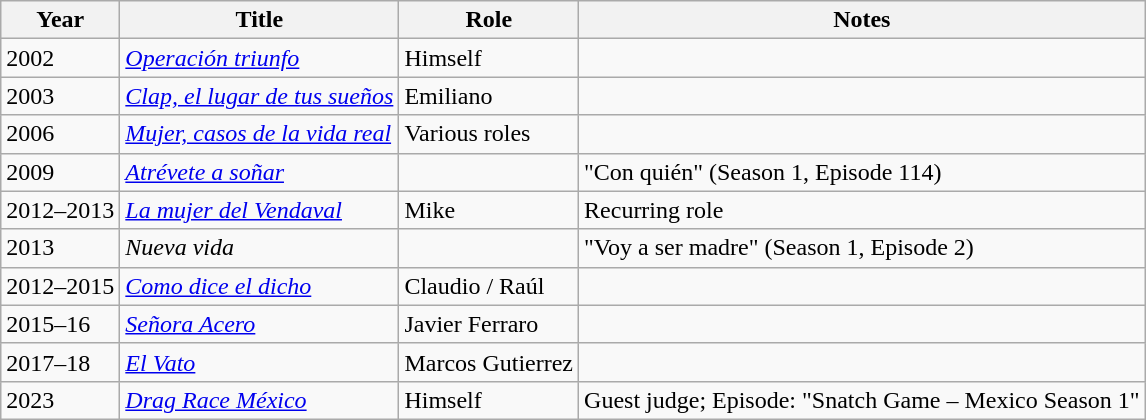<table class="wikitable sortable">
<tr>
<th>Year</th>
<th>Title</th>
<th>Role</th>
<th>Notes</th>
</tr>
<tr>
<td>2002</td>
<td><em><a href='#'>Operación triunfo</a></em></td>
<td>Himself</td>
<td></td>
</tr>
<tr>
<td>2003</td>
<td><em><a href='#'>Clap, el lugar de tus sueños</a></em></td>
<td>Emiliano</td>
<td></td>
</tr>
<tr>
<td>2006</td>
<td><em><a href='#'>Mujer, casos de la vida real</a></em></td>
<td>Various roles</td>
<td></td>
</tr>
<tr>
<td>2009</td>
<td><em><a href='#'>Atrévete a soñar</a></em></td>
<td></td>
<td>"Con quién" (Season 1, Episode 114)</td>
</tr>
<tr>
<td>2012–2013</td>
<td><em><a href='#'>La mujer del Vendaval</a></em></td>
<td>Mike</td>
<td>Recurring role</td>
</tr>
<tr>
<td>2013</td>
<td><em>Nueva vida</em></td>
<td></td>
<td>"Voy a ser madre" (Season 1, Episode 2)</td>
</tr>
<tr>
<td>2012–2015</td>
<td><em><a href='#'>Como dice el dicho</a></em></td>
<td>Claudio / Raúl</td>
<td></td>
</tr>
<tr>
<td>2015–16</td>
<td><em><a href='#'>Señora Acero</a></em></td>
<td>Javier Ferraro</td>
<td></td>
</tr>
<tr>
<td>2017–18</td>
<td><em><a href='#'>El Vato</a></em></td>
<td>Marcos Gutierrez</td>
<td></td>
</tr>
<tr>
<td>2023</td>
<td><em><a href='#'>Drag Race México</a></em></td>
<td>Himself</td>
<td>Guest judge; Episode: "Snatch Game – Mexico Season 1"</td>
</tr>
</table>
